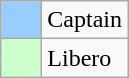<table class="wikitable">
<tr>
<td width=20px bgcolor=#9acdff></td>
<td>Captain</td>
</tr>
<tr>
<td width=20px bgcolor=#ccffcc></td>
<td>Libero</td>
</tr>
</table>
